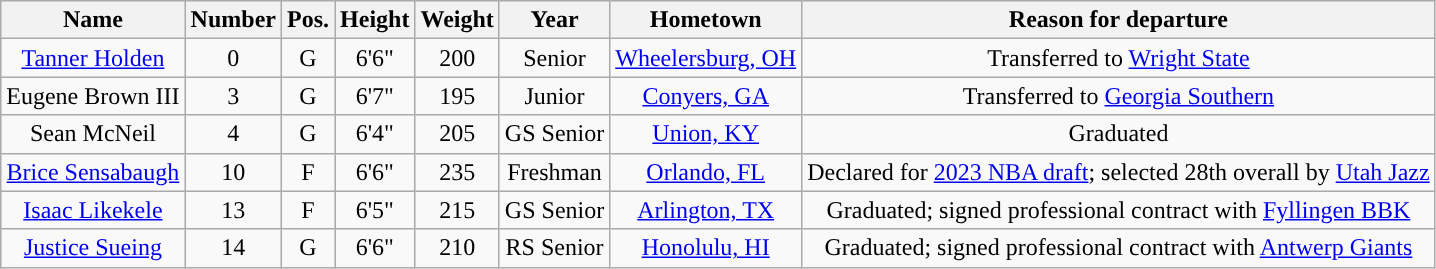<table class="wikitable sortable sortable" style="text-align:center">
<tr align=center>
<th>Name</th>
<th>Number</th>
<th>Pos.</th>
<th>Height</th>
<th>Weight</th>
<th>Year</th>
<th>Hometown</th>
<th class="unsortable">Reason for departure</th>
</tr>
<tr>
<td><a href='#'>Tanner Holden</a></td>
<td>0</td>
<td>G</td>
<td>6'6"</td>
<td>200</td>
<td>Senior</td>
<td><a href='#'>Wheelersburg, OH</a></td>
<td>Transferred to  <a href='#'>Wright State</a></td>
</tr>
<tr>
<td>Eugene Brown III</td>
<td>3</td>
<td>G</td>
<td>6'7"</td>
<td>195</td>
<td>Junior</td>
<td><a href='#'>Conyers, GA</a></td>
<td>Transferred to <a href='#'>Georgia Southern</a></td>
</tr>
<tr>
<td>Sean McNeil</td>
<td>4</td>
<td>G</td>
<td>6'4"</td>
<td>205</td>
<td>GS Senior</td>
<td><a href='#'>Union, KY</a></td>
<td>Graduated</td>
</tr>
<tr>
<td><a href='#'>Brice Sensabaugh</a></td>
<td>10</td>
<td>F</td>
<td>6'6"</td>
<td>235</td>
<td>Freshman</td>
<td><a href='#'>Orlando, FL</a></td>
<td>Declared for <a href='#'>2023 NBA draft</a>; selected 28th overall by <a href='#'>Utah Jazz</a></td>
</tr>
<tr>
<td><a href='#'>Isaac Likekele</a></td>
<td>13</td>
<td>F</td>
<td>6'5"</td>
<td>215</td>
<td>GS Senior</td>
<td><a href='#'>Arlington, TX</a></td>
<td>Graduated; signed professional contract with <a href='#'>Fyllingen BBK</a></td>
</tr>
<tr>
<td><a href='#'>Justice Sueing</a></td>
<td>14</td>
<td>G</td>
<td>6'6"</td>
<td>210</td>
<td>RS Senior</td>
<td><a href='#'>Honolulu, HI</a></td>
<td>Graduated; signed professional contract with <a href='#'>Antwerp Giants</a></td>
</tr>
</table>
